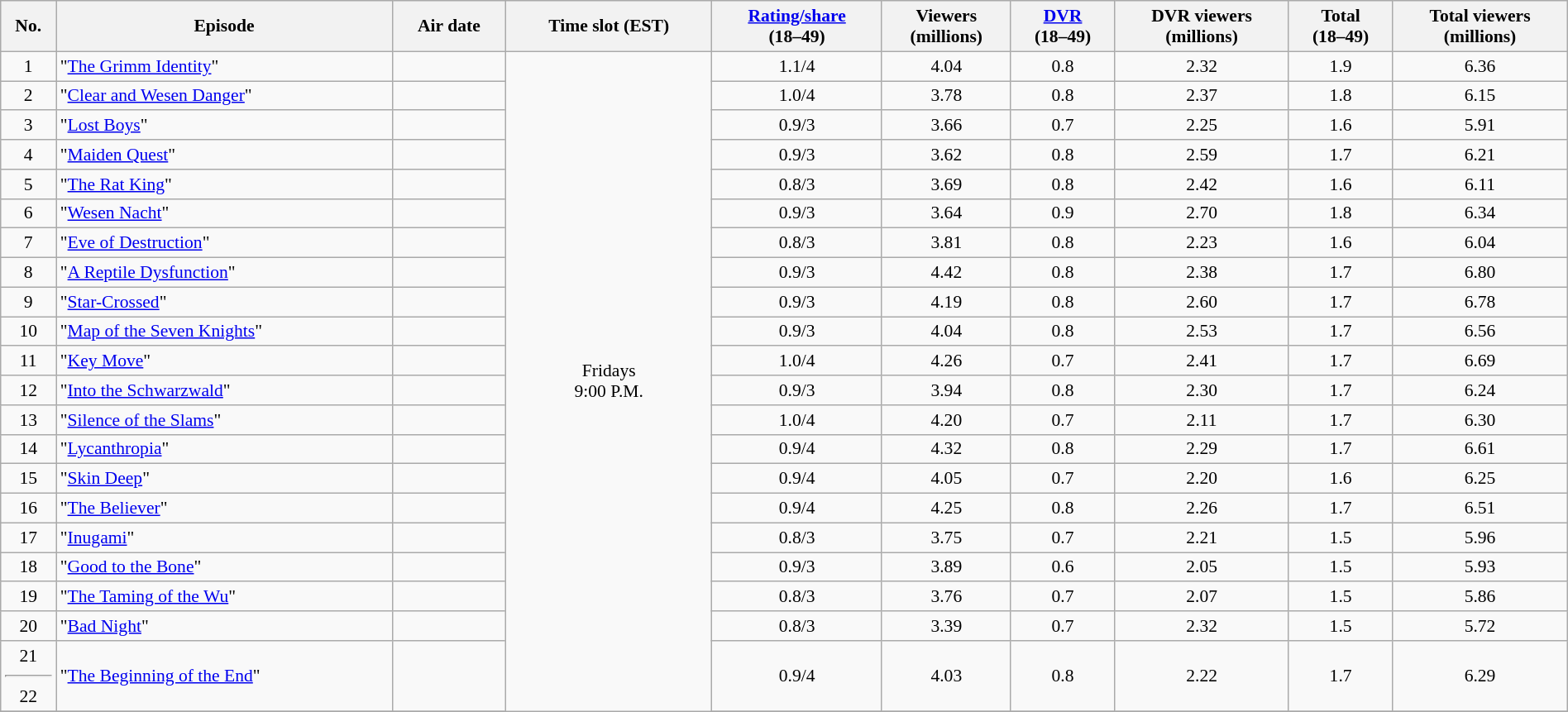<table class="wikitable" style="font-size:90%; text-align:center; width: 100%; margin-left: auto; margin-right: auto;">
<tr>
<th>No.</th>
<th>Episode</th>
<th>Air date</th>
<th>Time slot (EST)</th>
<th data-sort-type="number"><a href='#'>Rating/share</a><br>(18–49)</th>
<th data-sort-type="number">Viewers<br>(millions)</th>
<th data-sort-type="number"><a href='#'>DVR</a><br>(18–49)</th>
<th data-sort-type="number">DVR viewers<br>(millions)</th>
<th data-sort-type="number">Total<br>(18–49)</th>
<th data-sort-type="number">Total viewers<br>(millions)</th>
</tr>
<tr>
<td>1</td>
<td style="text-align:left;">"<a href='#'>The Grimm Identity</a>"</td>
<td style="text-align:left;"></td>
<td style="text-align:center" rowspan=22>Fridays<br>9:00 P.M.</td>
<td>1.1/4</td>
<td>4.04</td>
<td>0.8</td>
<td>2.32</td>
<td>1.9</td>
<td>6.36</td>
</tr>
<tr>
<td>2</td>
<td style="text-align:left;">"<a href='#'>Clear and Wesen Danger</a>"</td>
<td style="text-align:left;"></td>
<td>1.0/4</td>
<td>3.78</td>
<td>0.8</td>
<td>2.37</td>
<td>1.8</td>
<td>6.15</td>
</tr>
<tr>
<td>3</td>
<td style="text-align:left;">"<a href='#'>Lost Boys</a>"</td>
<td style="text-align:left;"></td>
<td>0.9/3</td>
<td>3.66</td>
<td>0.7</td>
<td>2.25</td>
<td>1.6</td>
<td>5.91</td>
</tr>
<tr>
<td>4</td>
<td style="text-align:left;">"<a href='#'>Maiden Quest</a>"</td>
<td style="text-align:left;"></td>
<td>0.9/3</td>
<td>3.62</td>
<td>0.8</td>
<td>2.59</td>
<td>1.7</td>
<td>6.21</td>
</tr>
<tr>
<td>5</td>
<td style="text-align:left;">"<a href='#'>The Rat King</a>"</td>
<td style="text-align:left;"></td>
<td>0.8/3</td>
<td>3.69</td>
<td>0.8</td>
<td>2.42</td>
<td>1.6</td>
<td>6.11</td>
</tr>
<tr>
<td>6</td>
<td style="text-align:left;">"<a href='#'>Wesen Nacht</a>"</td>
<td style="text-align:left;"></td>
<td>0.9/3</td>
<td>3.64</td>
<td>0.9</td>
<td>2.70</td>
<td>1.8</td>
<td>6.34</td>
</tr>
<tr>
<td>7</td>
<td style="text-align:left;">"<a href='#'>Eve of Destruction</a>"</td>
<td style="text-align:left;"></td>
<td>0.8/3</td>
<td>3.81</td>
<td>0.8</td>
<td>2.23</td>
<td>1.6</td>
<td>6.04</td>
</tr>
<tr>
<td>8</td>
<td style="text-align:left;">"<a href='#'>A Reptile Dysfunction</a>"</td>
<td style="text-align:left;"></td>
<td>0.9/3</td>
<td>4.42</td>
<td>0.8</td>
<td>2.38</td>
<td>1.7</td>
<td>6.80</td>
</tr>
<tr>
<td>9</td>
<td style="text-align:left;">"<a href='#'>Star-Crossed</a>"</td>
<td style="text-align:left;"></td>
<td>0.9/3</td>
<td>4.19</td>
<td>0.8</td>
<td>2.60</td>
<td>1.7</td>
<td>6.78</td>
</tr>
<tr>
<td>10</td>
<td style="text-align:left;">"<a href='#'>Map of the Seven Knights</a>"</td>
<td style="text-align:left;"></td>
<td>0.9/3</td>
<td>4.04</td>
<td>0.8</td>
<td>2.53</td>
<td>1.7</td>
<td>6.56</td>
</tr>
<tr>
<td>11</td>
<td style="text-align:left;">"<a href='#'>Key Move</a>"</td>
<td style="text-align:left;"></td>
<td>1.0/4</td>
<td>4.26</td>
<td>0.7</td>
<td>2.41</td>
<td>1.7</td>
<td>6.69</td>
</tr>
<tr>
<td>12</td>
<td style="text-align:left;">"<a href='#'>Into the Schwarzwald</a>"</td>
<td style="text-align:left;"></td>
<td>0.9/3</td>
<td>3.94</td>
<td>0.8</td>
<td>2.30</td>
<td>1.7</td>
<td>6.24</td>
</tr>
<tr>
<td>13</td>
<td style="text-align:left;">"<a href='#'>Silence of the Slams</a>"</td>
<td style="text-align:left;"></td>
<td>1.0/4</td>
<td>4.20</td>
<td>0.7</td>
<td>2.11</td>
<td>1.7</td>
<td>6.30</td>
</tr>
<tr>
<td>14</td>
<td style="text-align:left;">"<a href='#'>Lycanthropia</a>"</td>
<td style="text-align:left;"></td>
<td>0.9/4</td>
<td>4.32</td>
<td>0.8</td>
<td>2.29</td>
<td>1.7</td>
<td>6.61</td>
</tr>
<tr>
<td>15</td>
<td style="text-align:left;">"<a href='#'>Skin Deep</a>"</td>
<td style="text-align:left;"></td>
<td>0.9/4</td>
<td>4.05</td>
<td>0.7</td>
<td>2.20</td>
<td>1.6</td>
<td>6.25</td>
</tr>
<tr>
<td>16</td>
<td style="text-align:left;">"<a href='#'>The Believer</a>"</td>
<td style="text-align:left;"></td>
<td>0.9/4</td>
<td>4.25</td>
<td>0.8</td>
<td>2.26</td>
<td>1.7</td>
<td>6.51</td>
</tr>
<tr>
<td>17</td>
<td style="text-align:left;">"<a href='#'>Inugami</a>"</td>
<td style="text-align:left;"></td>
<td>0.8/3</td>
<td>3.75</td>
<td>0.7</td>
<td>2.21</td>
<td>1.5</td>
<td>5.96</td>
</tr>
<tr>
<td>18</td>
<td style="text-align:left;">"<a href='#'>Good to the Bone</a>"</td>
<td style="text-align:left;"></td>
<td>0.9/3</td>
<td>3.89</td>
<td>0.6</td>
<td>2.05</td>
<td>1.5</td>
<td>5.93</td>
</tr>
<tr>
<td>19</td>
<td style="text-align:left;">"<a href='#'>The Taming of the Wu</a>"</td>
<td style="text-align:left;"></td>
<td>0.8/3</td>
<td>3.76</td>
<td>0.7</td>
<td>2.07</td>
<td>1.5</td>
<td>5.86</td>
</tr>
<tr>
<td>20</td>
<td style="text-align:left;">"<a href='#'>Bad Night</a>"</td>
<td style="text-align:left;"></td>
<td>0.8/3</td>
<td>3.39</td>
<td>0.7</td>
<td>2.32</td>
<td>1.5</td>
<td>5.72</td>
</tr>
<tr>
<td>21<hr>22</td>
<td style="text-align:left;">"<a href='#'>The Beginning of the End</a>"</td>
<td style="text-align:left;"></td>
<td>0.9/4</td>
<td>4.03</td>
<td>0.8</td>
<td>2.22</td>
<td>1.7</td>
<td>6.29</td>
</tr>
<tr>
</tr>
</table>
